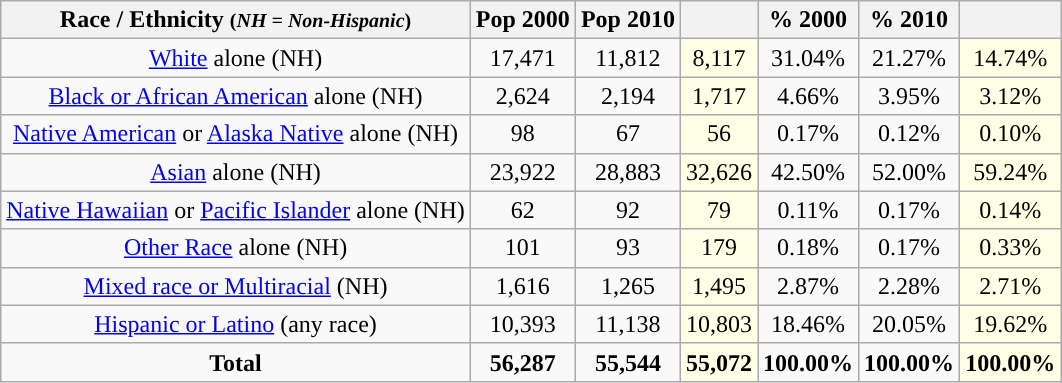<table class="wikitable" style="text-align:center;">
<tr>
<th>Race / Ethnicity <small>(<em>NH = Non-Hispanic</em>)</small></th>
<th>Pop 2000</th>
<th>Pop 2010</th>
<th></th>
<th>% 2000</th>
<th>% 2010</th>
<th></th>
</tr>
<tr>
<td><a href='#'>White</a> alone (NH)</td>
<td>17,471</td>
<td>11,812</td>
<td style='background: #ffffe6;'>8,117</td>
<td>31.04%</td>
<td>21.27%</td>
<td style='background: #ffffe6;'>14.74%</td>
</tr>
<tr>
<td><a href='#'>Black or African American</a> alone (NH)</td>
<td>2,624</td>
<td>2,194</td>
<td style='background: #ffffe6;'>1,717</td>
<td>4.66%</td>
<td>3.95%</td>
<td style='background: #ffffe6;'>3.12%</td>
</tr>
<tr>
<td><a href='#'>Native American</a> or <a href='#'>Alaska Native</a> alone (NH)</td>
<td>98</td>
<td>67</td>
<td style='background: #ffffe6;'>56</td>
<td>0.17%</td>
<td>0.12%</td>
<td style='background: #ffffe6;'>0.10%</td>
</tr>
<tr>
<td><a href='#'>Asian</a> alone (NH)</td>
<td>23,922</td>
<td>28,883</td>
<td style='background: #ffffe6;'>32,626</td>
<td>42.50%</td>
<td>52.00%</td>
<td style='background: #ffffe6;'>59.24%</td>
</tr>
<tr>
<td><a href='#'>Native Hawaiian</a> or <a href='#'>Pacific Islander</a> alone (NH)</td>
<td>62</td>
<td>92</td>
<td style='background: #ffffe6;'>79</td>
<td>0.11%</td>
<td>0.17%</td>
<td style='background: #ffffe6;'>0.14%</td>
</tr>
<tr>
<td><a href='#'>Other Race</a> alone (NH)</td>
<td>101</td>
<td>93</td>
<td style='background: #ffffe6;'>179</td>
<td>0.18%</td>
<td>0.17%</td>
<td style='background: #ffffe6;'>0.33%</td>
</tr>
<tr>
<td><a href='#'>Mixed race or Multiracial</a> (NH)</td>
<td>1,616</td>
<td>1,265</td>
<td style='background: #ffffe6;'>1,495</td>
<td>2.87%</td>
<td>2.28%</td>
<td style='background: #ffffe6;'>2.71%</td>
</tr>
<tr>
<td><a href='#'>Hispanic or Latino</a> (any race)</td>
<td>10,393</td>
<td>11,138</td>
<td style='background: #ffffe6;'>10,803</td>
<td>18.46%</td>
<td>20.05%</td>
<td style='background: #ffffe6;'>19.62%</td>
</tr>
<tr>
<td><strong>Total</strong></td>
<td><strong>56,287</strong></td>
<td><strong>55,544</strong></td>
<td style='background: #ffffe6;'><strong>55,072</strong></td>
<td><strong>100.00%</strong></td>
<td><strong>100.00%</strong></td>
<td style='background: #ffffe6;'><strong>100.00%</strong></td>
</tr>
</table>
